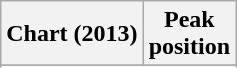<table class="wikitable plainrowheaders">
<tr>
<th scope="col">Chart (2013)</th>
<th scope="col">Peak<br>position</th>
</tr>
<tr>
</tr>
<tr>
</tr>
</table>
